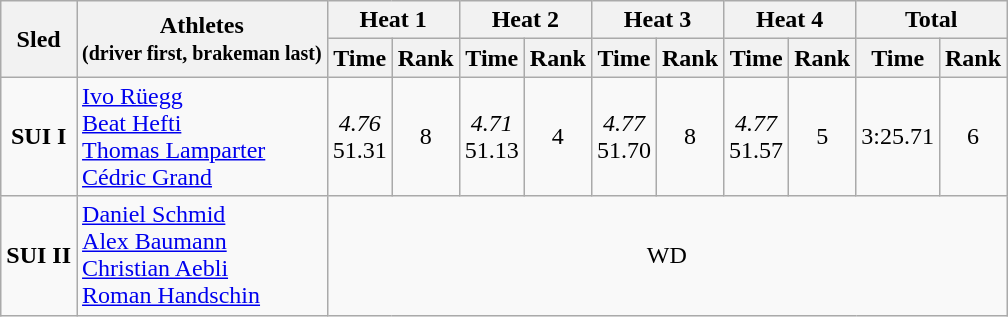<table class="wikitable" border="1">
<tr>
<th rowspan=2>Sled</th>
<th rowspan=2>Athletes<br><small>(driver first, brakeman last)</small></th>
<th colspan=2>Heat 1</th>
<th colspan=2>Heat 2</th>
<th colspan=2>Heat 3</th>
<th colspan=2>Heat 4</th>
<th colspan=2>Total</th>
</tr>
<tr>
<th>Time</th>
<th>Rank</th>
<th>Time</th>
<th>Rank</th>
<th>Time</th>
<th>Rank</th>
<th>Time</th>
<th>Rank</th>
<th>Time</th>
<th>Rank</th>
</tr>
<tr align=center>
<td><strong>SUI I</strong></td>
<td align=left><a href='#'>Ivo Rüegg</a><br><a href='#'>Beat Hefti</a><br><a href='#'>Thomas Lamparter</a><br><a href='#'>Cédric Grand</a></td>
<td align="center"><em>4.76</em><br>51.31</td>
<td align="center">8</td>
<td align="center"><em>4.71</em><br>51.13</td>
<td align="center">4</td>
<td align="center"><em>4.77</em><br>51.70</td>
<td align="center">8</td>
<td align="center"><em>4.77</em><br>51.57</td>
<td align="center">5</td>
<td align="center">3:25.71</td>
<td align="center">6</td>
</tr>
<tr align=center>
<td><strong>SUI II</strong></td>
<td align=left><a href='#'>Daniel Schmid</a><br><a href='#'>Alex Baumann</a><br><a href='#'>Christian Aebli</a><br><a href='#'>Roman Handschin</a></td>
<td colspan=10 align="center">WD</td>
</tr>
</table>
